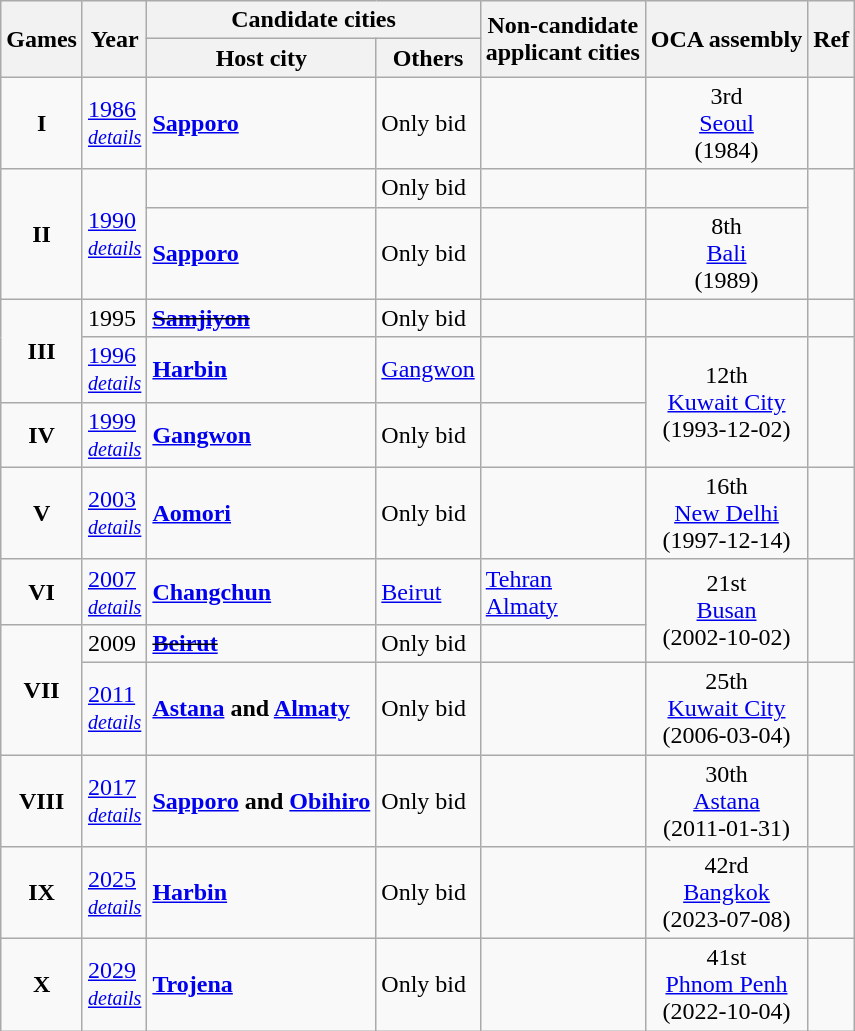<table class="wikitable">
<tr>
<th rowspan=2>Games</th>
<th rowspan=2>Year</th>
<th colspan=2>Candidate cities</th>
<th rowspan=2>Non-candidate<br>applicant cities</th>
<th rowspan=2>OCA assembly</th>
<th rowspan=2>Ref</th>
</tr>
<tr>
<th>Host city</th>
<th>Others</th>
</tr>
<tr>
<td align=center><strong>I</strong></td>
<td><a href='#'>1986</a><br><small><em><a href='#'>details</a></em></small></td>
<td> <strong><a href='#'>Sapporo</a></strong></td>
<td>Only bid</td>
<td></td>
<td align=center>3rd<br> <a href='#'>Seoul</a><br>(1984)</td>
<td align=center></td>
</tr>
<tr>
<td rowspan=2 align=center><strong>II</strong></td>
<td rowspan=2><a href='#'>1990</a><br><small><em><a href='#'>details</a></em></small></td>
<td><s><strong></strong></s></td>
<td>Only bid</td>
<td></td>
<td></td>
<td rowspan=2 align=center></td>
</tr>
<tr>
<td> <strong><a href='#'>Sapporo</a></strong></td>
<td>Only bid</td>
<td></td>
<td align=center>8th<br> <a href='#'>Bali</a><br>(1989)</td>
</tr>
<tr>
<td rowspan=2 align=center><strong>III</strong></td>
<td>1995</td>
<td><s> <strong><a href='#'>Samjiyon</a></strong></s></td>
<td>Only bid</td>
<td></td>
<td align=center></td>
<td align=center></td>
</tr>
<tr>
<td><a href='#'>1996</a><br><small><em><a href='#'>details</a></em></small></td>
<td> <strong><a href='#'>Harbin</a></strong></td>
<td> <a href='#'>Gangwon</a></td>
<td></td>
<td rowspan=2 align=center>12th<br> <a href='#'>Kuwait City</a><br>(1993-12-02)</td>
<td rowspan=2 align=center></td>
</tr>
<tr>
<td align=center><strong>IV</strong></td>
<td><a href='#'>1999</a><br><small><em><a href='#'>details</a></em></small></td>
<td> <strong><a href='#'>Gangwon</a></strong></td>
<td>Only bid</td>
<td></td>
</tr>
<tr>
<td align=center><strong>V</strong></td>
<td><a href='#'>2003</a><br><small><em><a href='#'>details</a></em></small></td>
<td> <strong><a href='#'>Aomori</a></strong></td>
<td>Only bid</td>
<td></td>
<td align=center>16th<br> <a href='#'>New Delhi</a><br>(1997-12-14)</td>
<td align=center></td>
</tr>
<tr>
<td align=center><strong>VI</strong></td>
<td><a href='#'>2007</a><br><small><em><a href='#'>details</a></em></small></td>
<td> <strong><a href='#'>Changchun</a></strong></td>
<td> <a href='#'>Beirut</a></td>
<td> <a href='#'>Tehran</a><br> <a href='#'>Almaty</a></td>
<td rowspan=2 align=center>21st<br> <a href='#'>Busan</a><br>(2002-10-02)</td>
<td rowspan=2 align=center></td>
</tr>
<tr>
<td rowspan=2 align=center><strong>VII</strong></td>
<td>2009</td>
<td><s><strong> <a href='#'>Beirut</a></strong></s></td>
<td>Only bid</td>
<td></td>
</tr>
<tr>
<td><a href='#'>2011</a><br><small><em><a href='#'>details</a></em></small></td>
<td> <strong><a href='#'>Astana</a> and <a href='#'>Almaty</a></strong></td>
<td>Only bid</td>
<td></td>
<td align=center>25th<br> <a href='#'>Kuwait City</a><br>(2006-03-04)</td>
<td align=center></td>
</tr>
<tr>
<td align=center><strong>VIII</strong></td>
<td><a href='#'>2017</a><br><small><em><a href='#'>details</a></em></small></td>
<td> <strong><a href='#'>Sapporo</a> and <a href='#'>Obihiro</a></strong></td>
<td>Only bid</td>
<td></td>
<td align=center>30th<br> <a href='#'>Astana</a><br>(2011-01-31)</td>
<td align=center></td>
</tr>
<tr>
<td align=center><strong>IX</strong></td>
<td><a href='#'>2025</a><br><small><em><a href='#'>details</a></em></small></td>
<td> <strong><a href='#'>Harbin</a></strong></td>
<td>Only bid</td>
<td></td>
<td align=center>42rd<br> <a href='#'>Bangkok</a><br>(2023-07-08)</td>
<td align=center></td>
</tr>
<tr>
<td align="center"><strong>X</strong></td>
<td><a href='#'>2029</a><br><small><em><a href='#'>details</a></em></small></td>
<td> <strong><a href='#'>Trojena</a></strong></td>
<td>Only bid</td>
<td></td>
<td align="center">41st<br> <a href='#'>Phnom Penh</a><br>(2022-10-04)</td>
<td align="center"></td>
</tr>
</table>
